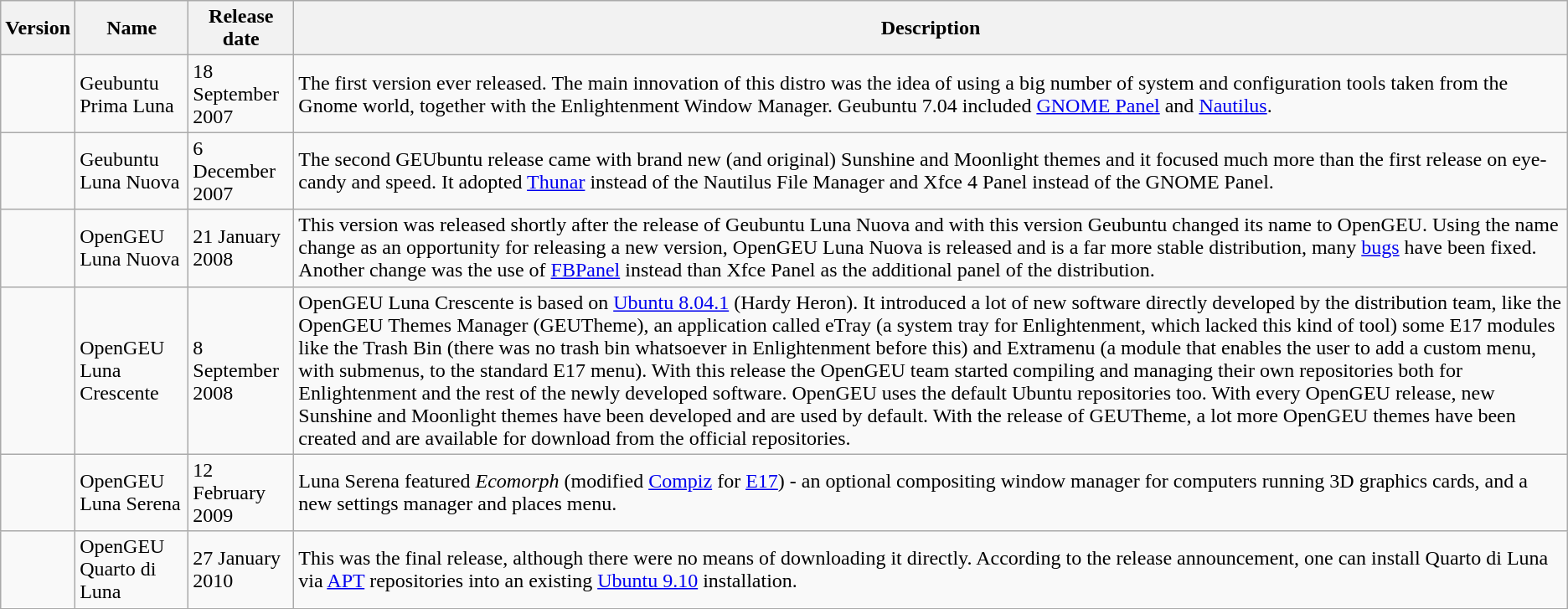<table class="wikitable sortable">
<tr>
<th>Version</th>
<th>Name</th>
<th>Release date</th>
<th class="unsortable">Description</th>
</tr>
<tr>
<td></td>
<td>Geubuntu Prima Luna</td>
<td>18 September 2007</td>
<td>The first version ever released. The main innovation of this distro was the idea of using a big number of system and configuration tools taken from the Gnome world, together with the Enlightenment Window Manager. Geubuntu 7.04 included <a href='#'>GNOME Panel</a> and <a href='#'>Nautilus</a>.</td>
</tr>
<tr>
<td></td>
<td>Geubuntu Luna Nuova</td>
<td>6 December 2007</td>
<td>The second GEUbuntu release came with brand new (and original) Sunshine and Moonlight themes and it focused much more than the first release on eye-candy and speed. It adopted <a href='#'>Thunar</a> instead of the Nautilus File Manager and Xfce 4 Panel instead of the GNOME Panel.</td>
</tr>
<tr>
<td></td>
<td>OpenGEU Luna Nuova</td>
<td>21 January 2008</td>
<td>This version was released shortly after the release of Geubuntu Luna Nuova and with this version Geubuntu changed its name to OpenGEU.  Using the name change as an opportunity for releasing a new version, OpenGEU Luna Nuova is released and is a far more stable distribution, many <a href='#'>bugs</a> have been fixed. Another change was the use of <a href='#'>FBPanel</a> instead than Xfce Panel as the additional panel of the distribution.</td>
</tr>
<tr>
<td></td>
<td>OpenGEU Luna Crescente</td>
<td>8 September 2008</td>
<td>OpenGEU Luna Crescente is based on <a href='#'>Ubuntu 8.04.1</a> (Hardy Heron). It introduced a lot of new software directly developed by the distribution team, like the OpenGEU Themes Manager (GEUTheme), an application called eTray (a system tray for Enlightenment, which lacked this kind of tool) some E17 modules like the Trash Bin (there was no trash bin whatsoever in Enlightenment before this) and Extramenu (a module that enables the user to add a custom menu, with submenus, to the standard E17 menu). With this release the OpenGEU team started compiling and managing their own repositories both for Enlightenment and the rest of the newly developed software. OpenGEU uses the default Ubuntu repositories too. With every OpenGEU release, new Sunshine and Moonlight themes have been developed and are used by default. With the release of GEUTheme, a lot more OpenGEU themes have been created and are available for download from the official repositories.</td>
</tr>
<tr>
<td></td>
<td>OpenGEU Luna Serena</td>
<td>12 February 2009</td>
<td>Luna Serena featured <em>Ecomorph</em> (modified <a href='#'>Compiz</a> for <a href='#'>E17</a>) - an optional compositing window manager for computers running 3D graphics cards, and a new settings manager and places menu.</td>
</tr>
<tr>
<td></td>
<td>OpenGEU Quarto di Luna</td>
<td>27 January 2010</td>
<td>This was the final release, although there were no means of downloading it directly. According to the release announcement, one can install Quarto di Luna via <a href='#'>APT</a> repositories into an existing <a href='#'>Ubuntu 9.10</a> installation.</td>
</tr>
</table>
